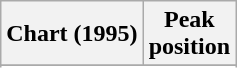<table class="wikitable sortable">
<tr>
<th align="left">Chart (1995)</th>
<th align="center">Peak<br>position</th>
</tr>
<tr>
</tr>
<tr>
</tr>
</table>
